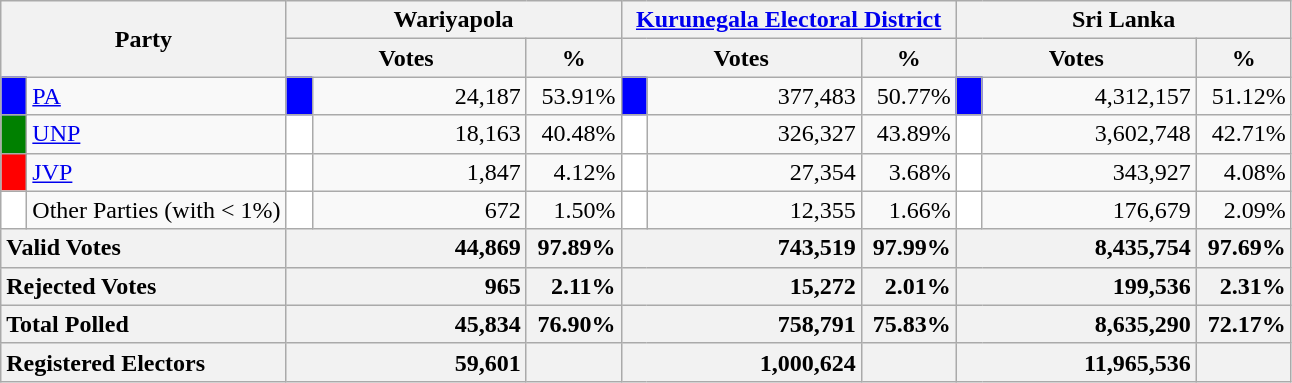<table class="wikitable">
<tr>
<th colspan="2" width="144px"rowspan="2">Party</th>
<th colspan="3" width="216px">Wariyapola</th>
<th colspan="3" width="216px"><a href='#'>Kurunegala Electoral District</a></th>
<th colspan="3" width="216px">Sri Lanka</th>
</tr>
<tr>
<th colspan="2" width="144px">Votes</th>
<th>%</th>
<th colspan="2" width="144px">Votes</th>
<th>%</th>
<th colspan="2" width="144px">Votes</th>
<th>%</th>
</tr>
<tr>
<td style="background-color:blue;" width="10px"></td>
<td style="text-align:left;"><a href='#'>PA</a></td>
<td style="background-color:blue;" width="10px"></td>
<td style="text-align:right;">24,187</td>
<td style="text-align:right;">53.91%</td>
<td style="background-color:blue;" width="10px"></td>
<td style="text-align:right;">377,483</td>
<td style="text-align:right;">50.77%</td>
<td style="background-color:blue;" width="10px"></td>
<td style="text-align:right;">4,312,157</td>
<td style="text-align:right;">51.12%</td>
</tr>
<tr>
<td style="background-color:green;" width="10px"></td>
<td style="text-align:left;"><a href='#'>UNP</a></td>
<td style="background-color:white;" width="10px"></td>
<td style="text-align:right;">18,163</td>
<td style="text-align:right;">40.48%</td>
<td style="background-color:white;" width="10px"></td>
<td style="text-align:right;">326,327</td>
<td style="text-align:right;">43.89%</td>
<td style="background-color:white;" width="10px"></td>
<td style="text-align:right;">3,602,748</td>
<td style="text-align:right;">42.71%</td>
</tr>
<tr>
<td style="background-color:red;" width="10px"></td>
<td style="text-align:left;"><a href='#'>JVP</a></td>
<td style="background-color:white;" width="10px"></td>
<td style="text-align:right;">1,847</td>
<td style="text-align:right;">4.12%</td>
<td style="background-color:white;" width="10px"></td>
<td style="text-align:right;">27,354</td>
<td style="text-align:right;">3.68%</td>
<td style="background-color:white;" width="10px"></td>
<td style="text-align:right;">343,927</td>
<td style="text-align:right;">4.08%</td>
</tr>
<tr>
<td style="background-color:white;" width="10px"></td>
<td style="text-align:left;">Other Parties (with < 1%)</td>
<td style="background-color:white;" width="10px"></td>
<td style="text-align:right;">672</td>
<td style="text-align:right;">1.50%</td>
<td style="background-color:white;" width="10px"></td>
<td style="text-align:right;">12,355</td>
<td style="text-align:right;">1.66%</td>
<td style="background-color:white;" width="10px"></td>
<td style="text-align:right;">176,679</td>
<td style="text-align:right;">2.09%</td>
</tr>
<tr>
<th colspan="2" width="144px"style="text-align:left;">Valid Votes</th>
<th style="text-align:right;"colspan="2" width="144px">44,869</th>
<th style="text-align:right;">97.89%</th>
<th style="text-align:right;"colspan="2" width="144px">743,519</th>
<th style="text-align:right;">97.99%</th>
<th style="text-align:right;"colspan="2" width="144px">8,435,754</th>
<th style="text-align:right;">97.69%</th>
</tr>
<tr>
<th colspan="2" width="144px"style="text-align:left;">Rejected Votes</th>
<th style="text-align:right;"colspan="2" width="144px">965</th>
<th style="text-align:right;">2.11%</th>
<th style="text-align:right;"colspan="2" width="144px">15,272</th>
<th style="text-align:right;">2.01%</th>
<th style="text-align:right;"colspan="2" width="144px">199,536</th>
<th style="text-align:right;">2.31%</th>
</tr>
<tr>
<th colspan="2" width="144px"style="text-align:left;">Total Polled</th>
<th style="text-align:right;"colspan="2" width="144px">45,834</th>
<th style="text-align:right;">76.90%</th>
<th style="text-align:right;"colspan="2" width="144px">758,791</th>
<th style="text-align:right;">75.83%</th>
<th style="text-align:right;"colspan="2" width="144px">8,635,290</th>
<th style="text-align:right;">72.17%</th>
</tr>
<tr>
<th colspan="2" width="144px"style="text-align:left;">Registered Electors</th>
<th style="text-align:right;"colspan="2" width="144px">59,601</th>
<th></th>
<th style="text-align:right;"colspan="2" width="144px">1,000,624</th>
<th></th>
<th style="text-align:right;"colspan="2" width="144px">11,965,536</th>
<th></th>
</tr>
</table>
